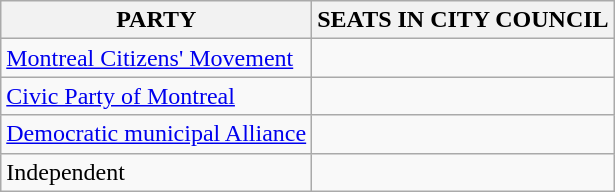<table class="wikitable">
<tr>
<th>PARTY</th>
<th>SEATS IN CITY COUNCIL</th>
</tr>
<tr>
<td><a href='#'>Montreal Citizens' Movement</a></td>
<td></td>
</tr>
<tr>
<td><a href='#'>Civic Party of Montreal</a></td>
<td></td>
</tr>
<tr>
<td><a href='#'>Democratic municipal Alliance</a></td>
<td></td>
</tr>
<tr>
<td>Independent</td>
<td></td>
</tr>
</table>
